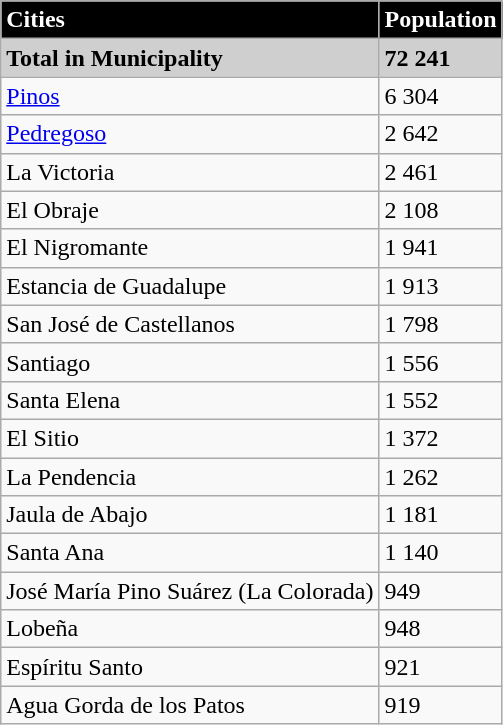<table class="wikitable">
<tr style="background:#000000; color:#FFFFFF;">
<td><strong>Cities</strong></td>
<td><strong>Population</strong></td>
</tr>
<tr style="background:#CFCFCF;">
<td><strong>Total in Municipality</strong></td>
<td><strong>72 241</strong></td>
</tr>
<tr>
<td><a href='#'>Pinos</a></td>
<td>6 304</td>
</tr>
<tr>
<td><a href='#'>Pedregoso</a></td>
<td>2 642</td>
</tr>
<tr>
<td>La Victoria</td>
<td>2 461</td>
</tr>
<tr>
<td>El Obraje</td>
<td>2 108</td>
</tr>
<tr>
<td>El Nigromante</td>
<td>1 941</td>
</tr>
<tr>
<td>Estancia de Guadalupe</td>
<td>1 913</td>
</tr>
<tr>
<td>San José de Castellanos</td>
<td>1 798</td>
</tr>
<tr>
<td>Santiago</td>
<td>1 556</td>
</tr>
<tr>
<td>Santa Elena</td>
<td>1 552</td>
</tr>
<tr>
<td>El Sitio</td>
<td>1 372</td>
</tr>
<tr>
<td>La Pendencia</td>
<td>1 262</td>
</tr>
<tr>
<td>Jaula de Abajo</td>
<td>1 181</td>
</tr>
<tr>
<td>Santa Ana</td>
<td>1 140</td>
</tr>
<tr>
<td>José María Pino Suárez (La Colorada)</td>
<td>949</td>
</tr>
<tr>
<td>Lobeña</td>
<td>948</td>
</tr>
<tr>
<td>Espíritu Santo</td>
<td>921</td>
</tr>
<tr>
<td>Agua Gorda de los Patos</td>
<td>919</td>
</tr>
</table>
